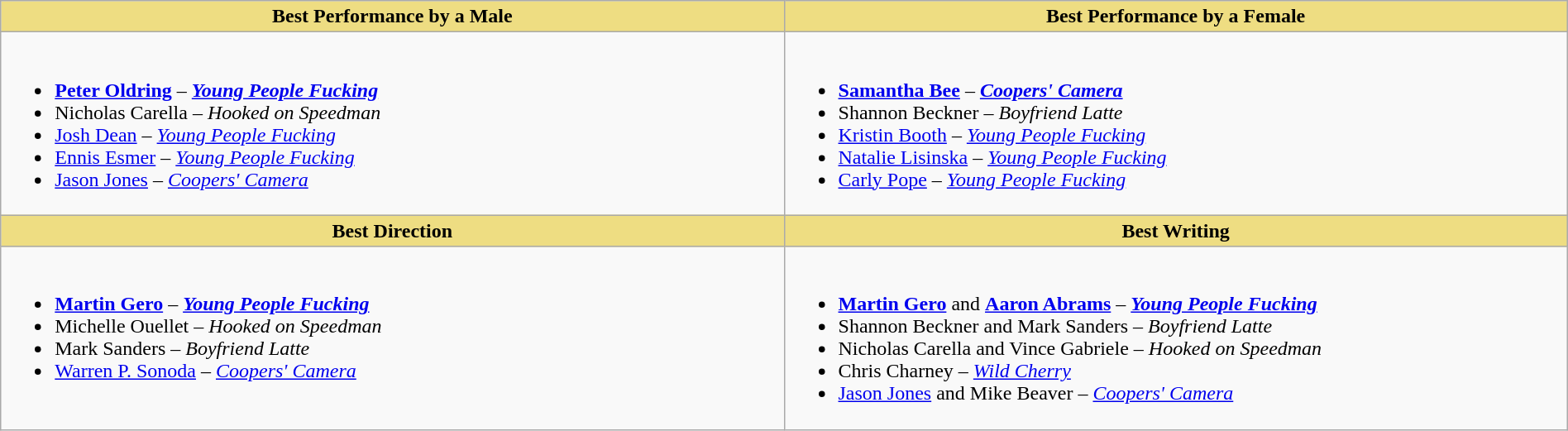<table class="wikitable" style="width:100%">
<tr>
<th style="background:#EEDD82; width:50%">Best Performance by a Male</th>
<th style="background:#EEDD82; width:50%">Best Performance by a Female</th>
</tr>
<tr>
<td valign="top"><br><ul><li> <strong><a href='#'>Peter Oldring</a></strong> – <strong><em><a href='#'>Young People Fucking</a></em></strong></li><li>Nicholas Carella – <em>Hooked on Speedman</em></li><li><a href='#'>Josh Dean</a> – <em><a href='#'>Young People Fucking</a></em></li><li><a href='#'>Ennis Esmer</a> – <em><a href='#'>Young People Fucking</a></em></li><li><a href='#'>Jason Jones</a> – <em><a href='#'>Coopers' Camera</a></em></li></ul></td>
<td valign="top"><br><ul><li> <strong><a href='#'>Samantha Bee</a></strong> – <strong><em><a href='#'>Coopers' Camera</a></em></strong></li><li>Shannon Beckner – <em>Boyfriend Latte</em></li><li><a href='#'>Kristin Booth</a> – <em><a href='#'>Young People Fucking</a></em></li><li><a href='#'>Natalie Lisinska</a> – <em><a href='#'>Young People Fucking</a></em></li><li><a href='#'>Carly Pope</a> – <em><a href='#'>Young People Fucking</a></em></li></ul></td>
</tr>
<tr>
<th style="background:#EEDD82; width:50%">Best Direction</th>
<th style="background:#EEDD82; width:50%">Best Writing</th>
</tr>
<tr>
<td valign="top"><br><ul><li> <strong><a href='#'>Martin Gero</a></strong> – <strong><em><a href='#'>Young People Fucking</a></em></strong></li><li>Michelle Ouellet – <em>Hooked on Speedman</em></li><li>Mark Sanders – <em>Boyfriend Latte</em></li><li><a href='#'>Warren P. Sonoda</a> – <em><a href='#'>Coopers' Camera</a></em></li></ul></td>
<td valign="top"><br><ul><li> <strong><a href='#'>Martin Gero</a></strong> and <strong><a href='#'>Aaron Abrams</a></strong> – <strong><em><a href='#'>Young People Fucking</a></em></strong></li><li>Shannon Beckner and Mark Sanders – <em>Boyfriend Latte</em></li><li>Nicholas Carella and Vince Gabriele – <em>Hooked on Speedman</em></li><li>Chris Charney – <em><a href='#'>Wild Cherry</a></em></li><li><a href='#'>Jason Jones</a> and Mike Beaver – <em><a href='#'>Coopers' Camera</a></em></li></ul></td>
</tr>
</table>
